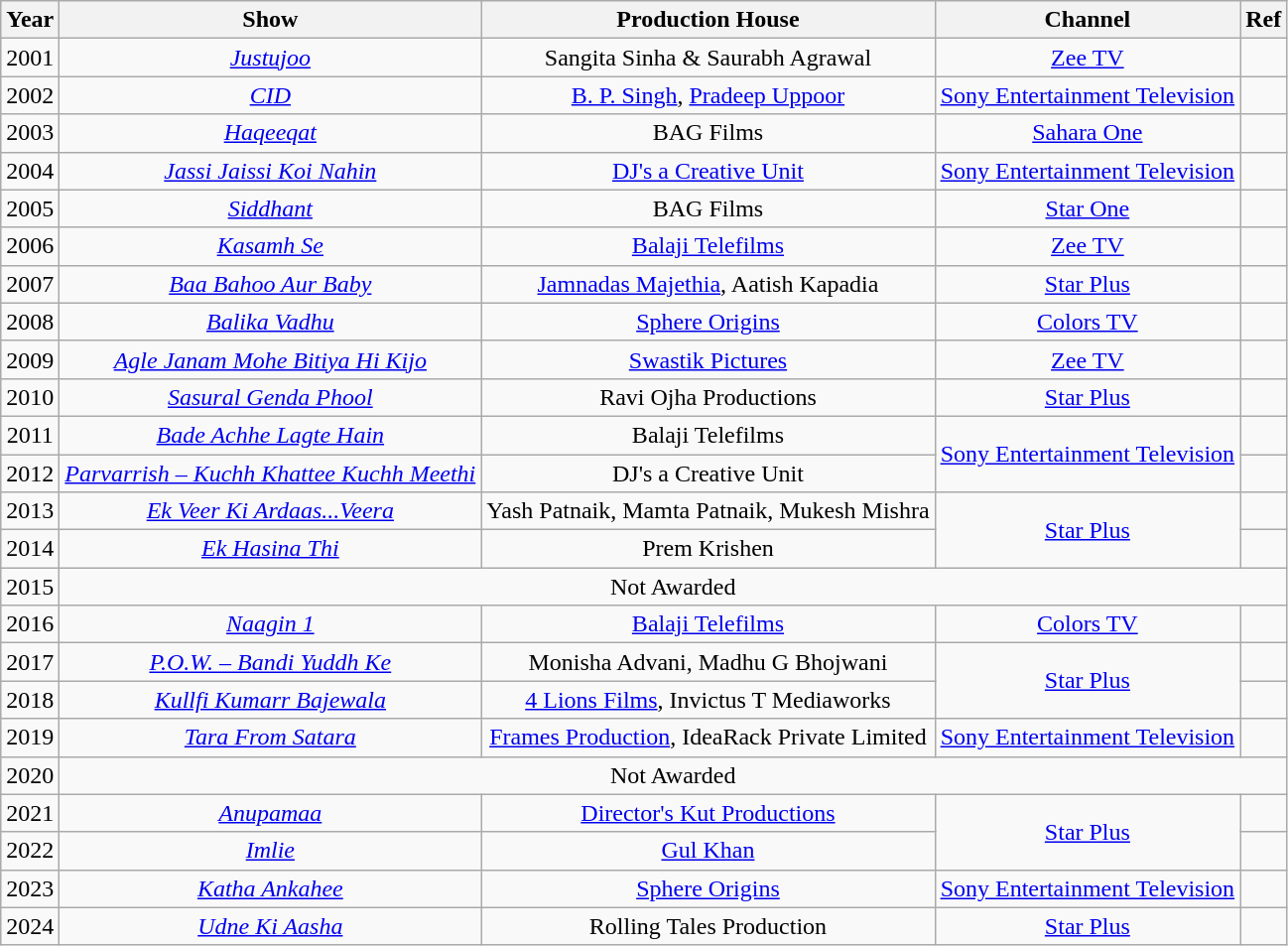<table class="wikitable sortable" style="text-align:center;">
<tr>
<th>Year</th>
<th>Show</th>
<th>Production House</th>
<th>Channel</th>
<th>Ref</th>
</tr>
<tr>
<td>2001</td>
<td><em><a href='#'>Justujoo</a></em></td>
<td>Sangita Sinha & Saurabh Agrawal</td>
<td><a href='#'>Zee TV</a></td>
<td></td>
</tr>
<tr>
<td>2002</td>
<td><em><a href='#'>CID</a></em></td>
<td><a href='#'>B. P. Singh</a>, <a href='#'>Pradeep Uppoor</a></td>
<td><a href='#'>Sony Entertainment Television</a></td>
<td></td>
</tr>
<tr>
<td>2003</td>
<td><em><a href='#'>Haqeeqat</a></em></td>
<td>BAG Films</td>
<td><a href='#'>Sahara One</a></td>
<td></td>
</tr>
<tr>
<td>2004</td>
<td><em><a href='#'>Jassi Jaissi Koi Nahin</a></em></td>
<td><a href='#'>DJ's a Creative Unit</a></td>
<td><a href='#'>Sony Entertainment Television</a></td>
<td></td>
</tr>
<tr>
<td>2005</td>
<td><em><a href='#'>Siddhant</a></em></td>
<td>BAG Films</td>
<td><a href='#'>Star One</a></td>
<td></td>
</tr>
<tr>
<td>2006</td>
<td><em><a href='#'>Kasamh Se</a></em></td>
<td><a href='#'>Balaji Telefilms</a></td>
<td><a href='#'>Zee TV</a></td>
<td></td>
</tr>
<tr>
<td>2007</td>
<td><em><a href='#'>Baa Bahoo Aur Baby</a></em></td>
<td><a href='#'>Jamnadas Majethia</a>, Aatish Kapadia</td>
<td><a href='#'>Star Plus</a></td>
<td></td>
</tr>
<tr>
<td>2008</td>
<td rowspan=2><em><a href='#'>Balika Vadhu</a></em></td>
<td rowspan=2><a href='#'>Sphere Origins</a></td>
<td rowspan=2><a href='#'>Colors TV</a></td>
<td></td>
</tr>
<tr>
<td rowspan =2>2009</td>
<td rowspan =2></td>
</tr>
<tr>
<td><em><a href='#'>Agle Janam Mohe Bitiya Hi Kijo</a></em></td>
<td><a href='#'>Swastik Pictures</a></td>
<td><a href='#'>Zee TV</a></td>
</tr>
<tr>
<td>2010</td>
<td><em><a href='#'>Sasural Genda Phool</a></em></td>
<td>Ravi Ojha Productions</td>
<td><a href='#'>Star Plus</a></td>
<td></td>
</tr>
<tr>
<td>2011</td>
<td><em><a href='#'>Bade Achhe Lagte Hain</a></em></td>
<td>Balaji Telefilms</td>
<td rowspan=2><a href='#'>Sony Entertainment Television</a></td>
<td></td>
</tr>
<tr>
<td>2012</td>
<td><em><a href='#'>Parvarrish – Kuchh Khattee Kuchh Meethi</a></em></td>
<td>DJ's a Creative Unit</td>
<td></td>
</tr>
<tr>
<td>2013</td>
<td><em><a href='#'>Ek Veer Ki Ardaas...Veera</a></em></td>
<td>Yash Patnaik, Mamta Patnaik, Mukesh Mishra</td>
<td rowspan=2><a href='#'>Star Plus</a></td>
<td></td>
</tr>
<tr>
<td>2014</td>
<td><em><a href='#'>Ek Hasina Thi</a></em></td>
<td>Prem Krishen</td>
<td></td>
</tr>
<tr>
<td>2015</td>
<td colspan=4>Not Awarded</td>
</tr>
<tr>
<td>2016</td>
<td><em><a href='#'>Naagin 1</a></em></td>
<td><a href='#'>Balaji Telefilms</a></td>
<td><a href='#'>Colors TV</a></td>
<td></td>
</tr>
<tr>
<td>2017</td>
<td><em><a href='#'>P.O.W. – Bandi Yuddh Ke</a></em></td>
<td>Monisha Advani, Madhu G Bhojwani</td>
<td rowspan=2><a href='#'>Star Plus</a></td>
<td></td>
</tr>
<tr>
<td>2018</td>
<td><em><a href='#'>Kullfi Kumarr Bajewala</a></em></td>
<td><a href='#'>4 Lions Films</a>, Invictus T Mediaworks</td>
<td></td>
</tr>
<tr>
<td>2019</td>
<td><em><a href='#'>Tara From Satara</a></em></td>
<td><a href='#'>Frames Production</a>, IdeaRack Private Limited</td>
<td><a href='#'>Sony Entertainment Television</a></td>
<td></td>
</tr>
<tr>
<td>2020</td>
<td colspan=4>Not Awarded</td>
</tr>
<tr>
<td>2021</td>
<td><em><a href='#'>Anupamaa</a></em></td>
<td><a href='#'>Director's Kut Productions</a></td>
<td rowspan=2><a href='#'>Star Plus</a></td>
<td></td>
</tr>
<tr>
<td>2022</td>
<td><em><a href='#'>Imlie</a></em></td>
<td><a href='#'>Gul Khan</a></td>
<td></td>
</tr>
<tr>
<td>2023</td>
<td><em><a href='#'>Katha Ankahee</a></em></td>
<td><a href='#'>Sphere Origins</a></td>
<td><a href='#'>Sony Entertainment Television</a></td>
<td></td>
</tr>
<tr>
<td>2024</td>
<td><em><a href='#'>Udne Ki Aasha</a></em></td>
<td>Rolling Tales Production</td>
<td><a href='#'>Star Plus</a></td>
<td></td>
</tr>
</table>
